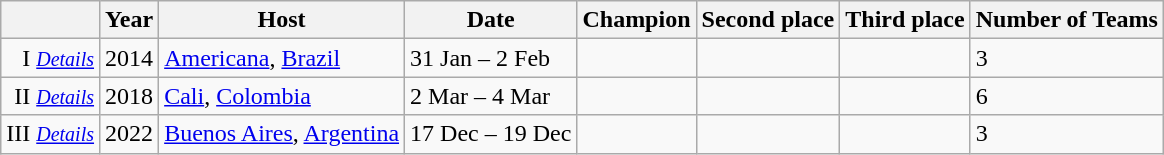<table class="wikitable">
<tr>
<th></th>
<th>Year</th>
<th>Host</th>
<th>Date</th>
<th>Champion</th>
<th>Second place</th>
<th>Third place</th>
<th>Number of Teams</th>
</tr>
<tr>
<td align="right">I <small><em><a href='#'>Details</a></em></small></td>
<td>2014</td>
<td> <a href='#'>Americana</a>, <a href='#'>Brazil</a></td>
<td>31 Jan – 2 Feb</td>
<td></td>
<td></td>
<td></td>
<td>3</td>
</tr>
<tr>
<td align="right">II <small><em><a href='#'>Details</a></em></small></td>
<td>2018</td>
<td> <a href='#'>Cali</a>, <a href='#'>Colombia</a></td>
<td>2 Mar – 4 Mar</td>
<td></td>
<td></td>
<td></td>
<td>6</td>
</tr>
<tr>
<td align="right">III <small><em><a href='#'>Details</a></em></small></td>
<td>2022</td>
<td> <a href='#'>Buenos Aires</a>, <a href='#'>Argentina</a></td>
<td>17 Dec – 19 Dec</td>
<td></td>
<td></td>
<td></td>
<td>3</td>
</tr>
</table>
